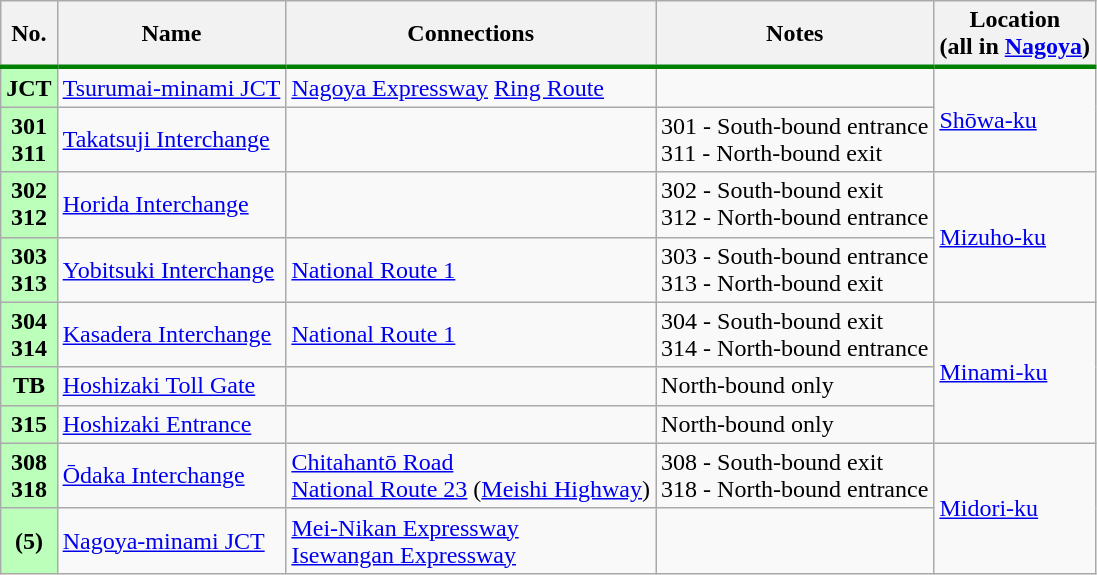<table class="wikitable">
<tr>
<th style="border-bottom: 3px solid green;">No.</th>
<th style="border-bottom: 3px solid green;">Name</th>
<th style="border-bottom: 3px solid green;">Connections</th>
<th style="border-bottom: 3px solid green;">Notes</th>
<th style="border-bottom: 3px solid green;">Location<br>(all in <a href='#'>Nagoya</a>)</th>
</tr>
<tr>
<th style="background-color: #BFB;">JCT</th>
<td><a href='#'>Tsurumai-minami JCT</a></td>
<td> <a href='#'>Nagoya Expressway</a> <a href='#'>Ring Route</a></td>
<td></td>
<td rowspan="2"><a href='#'>Shōwa-ku</a></td>
</tr>
<tr>
<th style="background-color: #BFB;">301<br>311</th>
<td><a href='#'>Takatsuji Interchange</a></td>
<td></td>
<td>301 - South-bound entrance<br>311 - North-bound exit</td>
</tr>
<tr>
<th style="background-color: #BFB;">302<br>312</th>
<td><a href='#'>Horida Interchange</a></td>
<td></td>
<td>302 - South-bound exit<br>312 - North-bound entrance</td>
<td rowspan="2"><a href='#'>Mizuho-ku</a></td>
</tr>
<tr>
<th style="background-color: #BFB;">303<br>313</th>
<td><a href='#'>Yobitsuki Interchange</a></td>
<td> <a href='#'>National Route 1</a></td>
<td>303 - South-bound entrance<br>313 - North-bound exit</td>
</tr>
<tr>
<th style="background-color: #BFB;">304<br>314</th>
<td><a href='#'>Kasadera Interchange</a></td>
<td> <a href='#'>National Route 1</a></td>
<td>304 - South-bound exit<br>314 - North-bound entrance</td>
<td rowspan="3"><a href='#'>Minami-ku</a></td>
</tr>
<tr>
<th style="background-color: #BFB;">TB</th>
<td><a href='#'>Hoshizaki Toll Gate</a></td>
<td></td>
<td>North-bound only</td>
</tr>
<tr>
<th style="background-color: #BFB;">315</th>
<td><a href='#'>Hoshizaki Entrance</a></td>
<td></td>
<td>North-bound only</td>
</tr>
<tr>
<th style="background-color: #BFB;">308<br>318</th>
<td><a href='#'>Ōdaka Interchange</a></td>
<td> <a href='#'>Chitahantō Road</a><br> <a href='#'>National Route 23</a> (<a href='#'>Meishi Highway</a>)</td>
<td>308 - South-bound exit<br>318 - North-bound entrance</td>
<td rowspan="2"><a href='#'>Midori-ku</a></td>
</tr>
<tr>
<th style="background-color: #BFB;">(5)</th>
<td><a href='#'>Nagoya-minami JCT</a></td>
<td> <a href='#'>Mei-Nikan Expressway</a><br> <a href='#'>Isewangan Expressway</a></td>
<td></td>
</tr>
</table>
